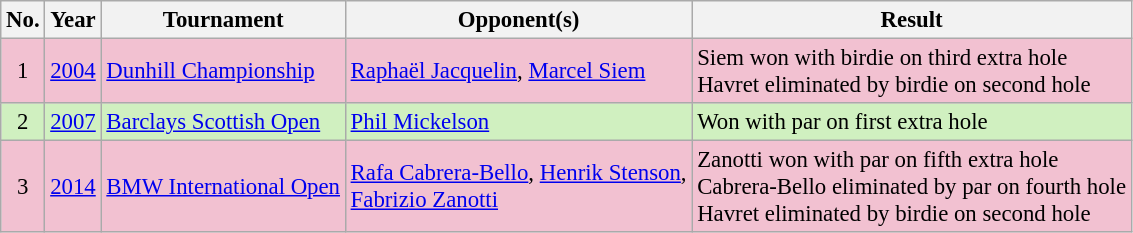<table class="wikitable" style="font-size:95%;">
<tr>
<th>No.</th>
<th>Year</th>
<th>Tournament</th>
<th>Opponent(s)</th>
<th>Result</th>
</tr>
<tr style="background:#F2C1D1;">
<td align=center>1</td>
<td><a href='#'>2004</a></td>
<td><a href='#'>Dunhill Championship</a></td>
<td> <a href='#'>Raphaël Jacquelin</a>,  <a href='#'>Marcel Siem</a></td>
<td>Siem won with birdie on third extra hole<br>Havret eliminated by birdie on second hole</td>
</tr>
<tr style="background:#D0F0C0;">
<td align=center>2</td>
<td><a href='#'>2007</a></td>
<td><a href='#'>Barclays Scottish Open</a></td>
<td> <a href='#'>Phil Mickelson</a></td>
<td>Won with par on first extra hole</td>
</tr>
<tr style="background:#F2C1D1;">
<td align=center>3</td>
<td><a href='#'>2014</a></td>
<td><a href='#'>BMW International Open</a></td>
<td> <a href='#'>Rafa Cabrera-Bello</a>,  <a href='#'>Henrik Stenson</a>,<br> <a href='#'>Fabrizio Zanotti</a></td>
<td>Zanotti won with par on fifth extra hole<br>Cabrera-Bello eliminated by par on fourth hole<br>Havret eliminated by birdie on second hole</td>
</tr>
</table>
